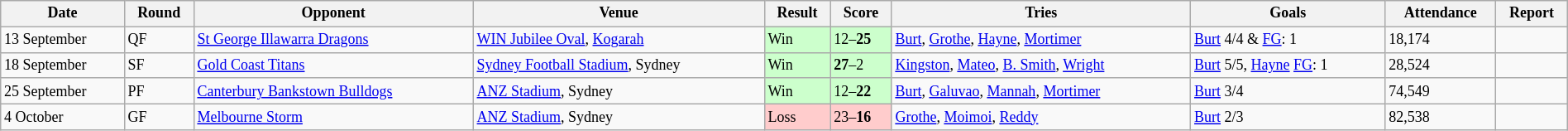<table class="wikitable sortable" style="font-size:75%;" width="100%">
<tr>
<th>Date</th>
<th>Round</th>
<th>Opponent</th>
<th>Venue</th>
<th>Result</th>
<th>Score</th>
<th>Tries</th>
<th>Goals</th>
<th>Attendance</th>
<th>Report</th>
</tr>
<tr>
<td>13 September</td>
<td>QF</td>
<td> <a href='#'>St George Illawarra Dragons</a></td>
<td><a href='#'>WIN Jubilee Oval</a>, <a href='#'>Kogarah</a></td>
<td style="background: #ccffcc;">Win</td>
<td style="background: #ccffcc;">12–<strong>25</strong></td>
<td><a href='#'>Burt</a>, <a href='#'>Grothe</a>, <a href='#'>Hayne</a>, <a href='#'>Mortimer</a></td>
<td><a href='#'>Burt</a> 4/4 & <a href='#'>FG</a>: 1</td>
<td>18,174</td>
<td></td>
</tr>
<tr>
<td>18 September</td>
<td>SF</td>
<td> <a href='#'>Gold Coast Titans</a></td>
<td><a href='#'>Sydney Football Stadium</a>, Sydney</td>
<td style="background: #ccffcc;">Win</td>
<td style="background: #ccffcc;"><strong>27</strong>–2</td>
<td><a href='#'>Kingston</a>, <a href='#'>Mateo</a>, <a href='#'>B. Smith</a>, <a href='#'>Wright</a></td>
<td><a href='#'>Burt</a> 5/5, <a href='#'>Hayne</a> <a href='#'>FG</a>: 1</td>
<td>28,524</td>
<td></td>
</tr>
<tr>
<td>25 September</td>
<td>PF</td>
<td> <a href='#'>Canterbury Bankstown Bulldogs</a></td>
<td><a href='#'>ANZ Stadium</a>, Sydney</td>
<td style="background: #ccffcc;">Win</td>
<td style="background: #ccffcc;">12–<strong>22</strong></td>
<td><a href='#'>Burt</a>, <a href='#'>Galuvao</a>, <a href='#'>Mannah</a>, <a href='#'>Mortimer</a></td>
<td><a href='#'>Burt</a> 3/4</td>
<td>74,549</td>
<td></td>
</tr>
<tr>
<td>4 October</td>
<td>GF</td>
<td> <a href='#'>Melbourne Storm</a></td>
<td><a href='#'>ANZ Stadium</a>, Sydney</td>
<td style="background: #ffcccc;">Loss</td>
<td style="background: #ffcccc;">23–<strong>16</strong></td>
<td><a href='#'>Grothe</a>, <a href='#'>Moimoi</a>, <a href='#'>Reddy</a></td>
<td><a href='#'>Burt</a> 2/3</td>
<td>82,538</td>
<td></td>
</tr>
</table>
